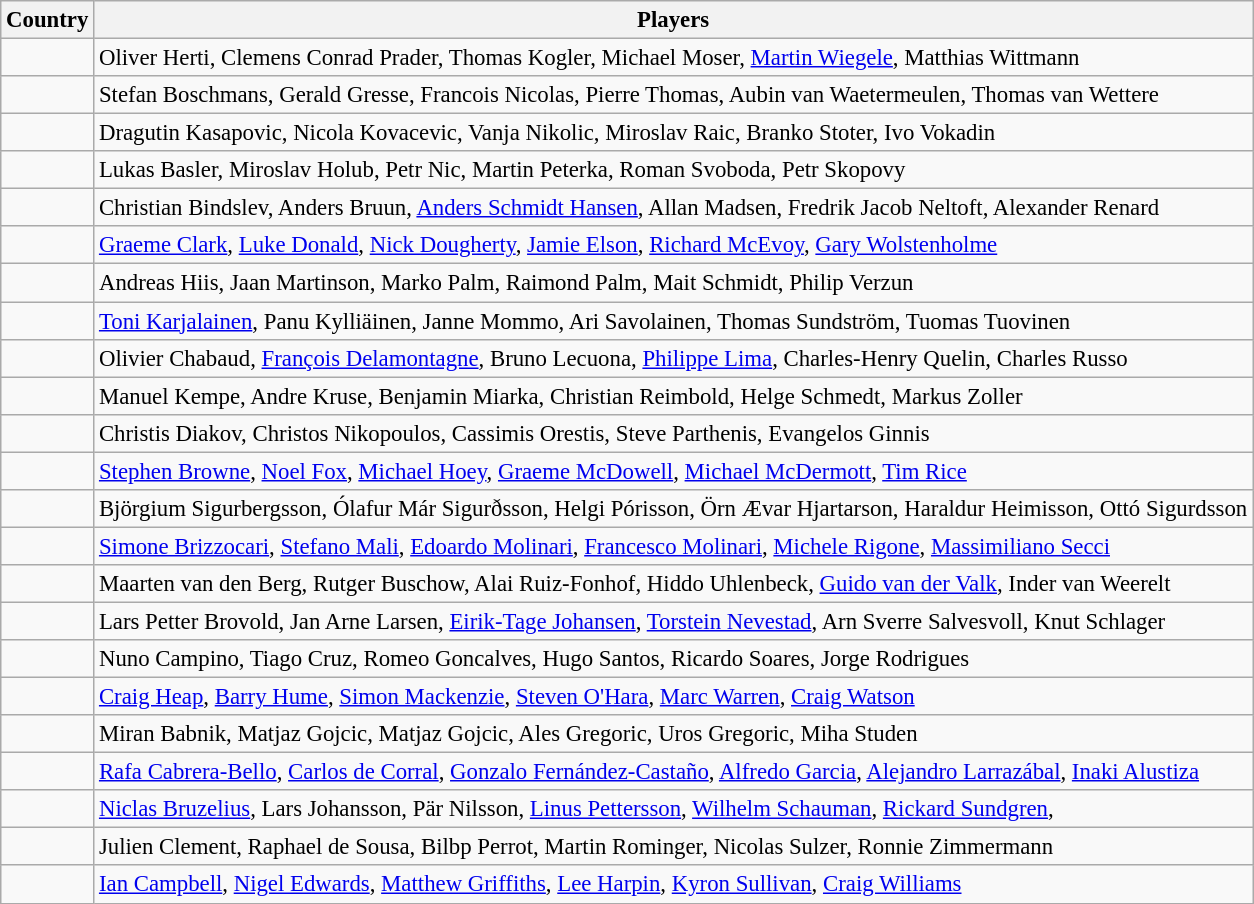<table class="wikitable" style="font-size:95%;">
<tr>
<th>Country</th>
<th>Players</th>
</tr>
<tr>
<td></td>
<td>Oliver Herti, Clemens Conrad Prader, Thomas Kogler, Michael Moser, <a href='#'>Martin Wiegele</a>, Matthias Wittmann</td>
</tr>
<tr>
<td></td>
<td>Stefan Boschmans, Gerald Gresse, Francois Nicolas, Pierre Thomas, Aubin van Waetermeulen, Thomas van Wettere</td>
</tr>
<tr>
<td></td>
<td>Dragutin Kasapovic, Nicola Kovacevic, Vanja Nikolic, Miroslav Raic, Branko Stoter, Ivo Vokadin</td>
</tr>
<tr>
<td></td>
<td>Lukas Basler, Miroslav Holub, Petr Nic, Martin Peterka, Roman Svoboda, Petr Skopovy</td>
</tr>
<tr>
<td></td>
<td>Christian Bindslev, Anders Bruun, <a href='#'>Anders Schmidt Hansen</a>, Allan Madsen, Fredrik Jacob Neltoft, Alexander Renard</td>
</tr>
<tr>
<td></td>
<td><a href='#'>Graeme Clark</a>, <a href='#'>Luke Donald</a>, <a href='#'>Nick Dougherty</a>, <a href='#'>Jamie Elson</a>, <a href='#'>Richard McEvoy</a>, <a href='#'>Gary Wolstenholme</a></td>
</tr>
<tr>
<td></td>
<td>Andreas Hiis, Jaan Martinson, Marko Palm, Raimond Palm, Mait Schmidt, Philip Verzun</td>
</tr>
<tr>
<td></td>
<td><a href='#'>Toni Karjalainen</a>, Panu Kylliäinen, Janne Mommo, Ari Savolainen, Thomas Sundström, Tuomas Tuovinen</td>
</tr>
<tr>
<td></td>
<td>Olivier Chabaud, <a href='#'>François Delamontagne</a>, Bruno Lecuona, <a href='#'>Philippe Lima</a>, Charles-Henry Quelin, Charles Russo</td>
</tr>
<tr>
<td></td>
<td>Manuel Kempe, Andre Kruse, Benjamin Miarka, Christian Reimbold, Helge Schmedt, Markus Zoller</td>
</tr>
<tr>
<td></td>
<td>Christis Diakov, Christos Nikopoulos, Cassimis Orestis, Steve Parthenis, Evangelos Ginnis</td>
</tr>
<tr>
<td></td>
<td><a href='#'>Stephen Browne</a>, <a href='#'>Noel Fox</a>, <a href='#'>Michael Hoey</a>, <a href='#'>Graeme McDowell</a>, <a href='#'>Michael McDermott</a>, <a href='#'>Tim Rice</a></td>
</tr>
<tr>
<td></td>
<td>Björgium Sigurbergsson, Ólafur Már Sigurðsson, Helgi Pórisson, Örn Ævar Hjartarson, Haraldur Heimisson, Ottó Sigurdsson</td>
</tr>
<tr>
<td></td>
<td><a href='#'>Simone Brizzocari</a>, <a href='#'>Stefano Mali</a>, <a href='#'>Edoardo Molinari</a>, <a href='#'>Francesco Molinari</a>, <a href='#'>Michele Rigone</a>, <a href='#'>Massimiliano Secci</a></td>
</tr>
<tr>
<td></td>
<td>Maarten van den Berg, Rutger Buschow, Alai Ruiz-Fonhof, Hiddo Uhlenbeck, <a href='#'>Guido van der Valk</a>, Inder van Weerelt</td>
</tr>
<tr>
<td></td>
<td>Lars Petter Brovold, Jan Arne Larsen,  <a href='#'>Eirik-Tage Johansen</a>, <a href='#'>Torstein Nevestad</a>, Arn Sverre Salvesvoll, Knut Schlager</td>
</tr>
<tr>
<td></td>
<td>Nuno Campino, Tiago Cruz, Romeo Goncalves, Hugo Santos, Ricardo Soares, Jorge Rodrigues</td>
</tr>
<tr>
<td></td>
<td><a href='#'>Craig Heap</a>, <a href='#'>Barry Hume</a>, <a href='#'>Simon Mackenzie</a>, <a href='#'>Steven O'Hara</a>, <a href='#'>Marc Warren</a>, <a href='#'>Craig Watson</a></td>
</tr>
<tr>
<td></td>
<td>Miran Babnik, Matjaz Gojcic, Matjaz Gojcic, Ales Gregoric, Uros Gregoric, Miha Studen</td>
</tr>
<tr>
<td></td>
<td><a href='#'>Rafa Cabrera-Bello</a>, <a href='#'>Carlos de Corral</a>, <a href='#'>Gonzalo Fernández-Castaño</a>, <a href='#'>Alfredo Garcia</a>, <a href='#'>Alejandro Larrazábal</a>, <a href='#'>Inaki Alustiza</a></td>
</tr>
<tr>
<td></td>
<td><a href='#'>Niclas Bruzelius</a>, Lars Johansson, Pär Nilsson, <a href='#'>Linus Pettersson</a>, <a href='#'>Wilhelm Schauman</a>, <a href='#'>Rickard Sundgren</a>,</td>
</tr>
<tr>
<td></td>
<td>Julien Clement, Raphael de Sousa, Bilbp Perrot, Martin Rominger, Nicolas Sulzer, Ronnie Zimmermann</td>
</tr>
<tr>
<td></td>
<td><a href='#'>Ian Campbell</a>, <a href='#'>Nigel Edwards</a>, <a href='#'>Matthew Griffiths</a>, <a href='#'>Lee Harpin</a>, <a href='#'>Kyron Sullivan</a>, <a href='#'>Craig Williams</a></td>
</tr>
</table>
